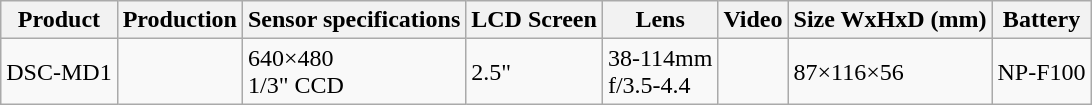<table class="wikitable">
<tr>
<th>Product</th>
<th>Production</th>
<th>Sensor specifications</th>
<th>LCD Screen</th>
<th>Lens</th>
<th>Video</th>
<th>Size WxHxD (mm)</th>
<th>Battery</th>
</tr>
<tr>
<td>DSC-MD1</td>
<td></td>
<td>640×480<br>1/3" CCD</td>
<td>2.5"</td>
<td>38-114mm<br>f/3.5-4.4</td>
<td></td>
<td>87×116×56</td>
<td>NP-F100</td>
</tr>
</table>
